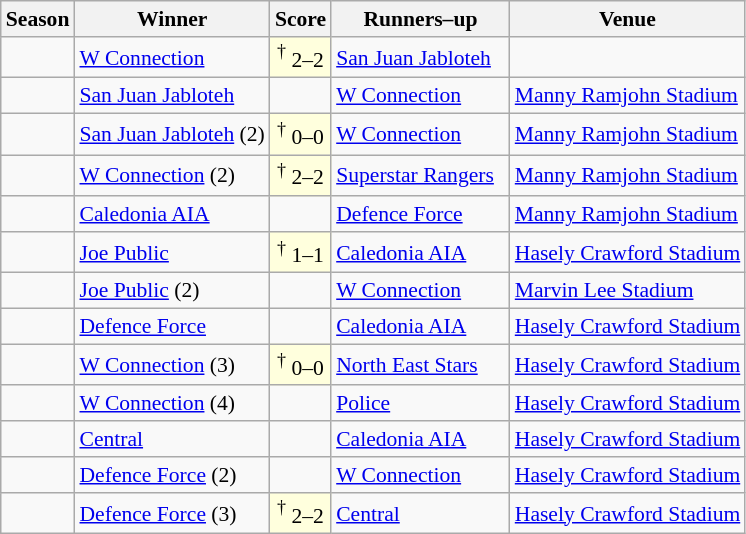<table class="sortable wikitable" style="text-align:left; font-size:90%;">
<tr>
<th rowspan=1>Season</th>
<th rowspan=1>Winner</th>
<th rowspan=1>Score</th>
<th rowspan=1>Runners–up</th>
<th rowspan=1>Venue</th>
</tr>
<tr>
<td></td>
<td><a href='#'>W Connection</a></td>
<td style="background-color:#FFFFDD" align="center"><span><sup>†</sup></span> 2–2</td>
<td><a href='#'>San Juan Jabloteh</a></td>
<td></td>
</tr>
<tr>
<td></td>
<td><a href='#'>San Juan Jabloteh</a></td>
<td></td>
<td><a href='#'>W Connection</a></td>
<td align="left"><a href='#'>Manny Ramjohn Stadium</a></td>
</tr>
<tr>
<td></td>
<td><a href='#'>San Juan Jabloteh</a> (2)</td>
<td style="background-color:#FFFFDD" align="center"><span><sup>†</sup></span> 0–0</td>
<td><a href='#'>W Connection</a></td>
<td align="left"><a href='#'>Manny Ramjohn Stadium</a></td>
</tr>
<tr>
<td></td>
<td><a href='#'>W Connection</a> (2)</td>
<td style="background-color:#FFFFDD" align="center"><span><sup>†</sup></span> 2–2</td>
<td><a href='#'>Superstar Rangers</a>  </td>
<td align="left"><a href='#'>Manny Ramjohn Stadium</a></td>
</tr>
<tr>
<td></td>
<td><a href='#'>Caledonia AIA</a></td>
<td></td>
<td><a href='#'>Defence Force</a></td>
<td align="left"><a href='#'>Manny Ramjohn Stadium</a></td>
</tr>
<tr>
<td></td>
<td><a href='#'>Joe Public</a></td>
<td style="background-color:#FFFFDD" align="center"><span><sup>†</sup></span> 1–1</td>
<td><a href='#'>Caledonia AIA</a></td>
<td align="left"><a href='#'>Hasely Crawford Stadium</a></td>
</tr>
<tr>
<td></td>
<td><a href='#'>Joe Public</a> (2)</td>
<td></td>
<td><a href='#'>W Connection</a></td>
<td align="left"><a href='#'>Marvin Lee Stadium</a></td>
</tr>
<tr>
<td></td>
<td><a href='#'>Defence Force</a></td>
<td></td>
<td><a href='#'>Caledonia AIA</a></td>
<td align="left"><a href='#'>Hasely Crawford Stadium</a></td>
</tr>
<tr>
<td></td>
<td><a href='#'>W Connection</a> (3)</td>
<td style="background-color:#FFFFDD" align="center"><span><sup>†</sup></span> 0–0</td>
<td><a href='#'>North East Stars</a></td>
<td align="left"><a href='#'>Hasely Crawford Stadium</a></td>
</tr>
<tr>
<td></td>
<td><a href='#'>W Connection</a> (4)</td>
<td></td>
<td><a href='#'>Police</a></td>
<td align="left"><a href='#'>Hasely Crawford Stadium</a></td>
</tr>
<tr>
<td></td>
<td><a href='#'>Central</a></td>
<td></td>
<td><a href='#'>Caledonia AIA</a></td>
<td align="left"><a href='#'>Hasely Crawford Stadium</a></td>
</tr>
<tr>
<td></td>
<td><a href='#'>Defence Force</a> (2)</td>
<td></td>
<td><a href='#'>W Connection</a></td>
<td align="left"><a href='#'>Hasely Crawford Stadium</a></td>
</tr>
<tr>
<td></td>
<td><a href='#'>Defence Force</a> (3)</td>
<td style="background-color:#FFFFDD" align="center"><span><sup>†</sup></span> 2–2</td>
<td><a href='#'>Central</a></td>
<td align="left"><a href='#'>Hasely Crawford Stadium</a></td>
</tr>
</table>
